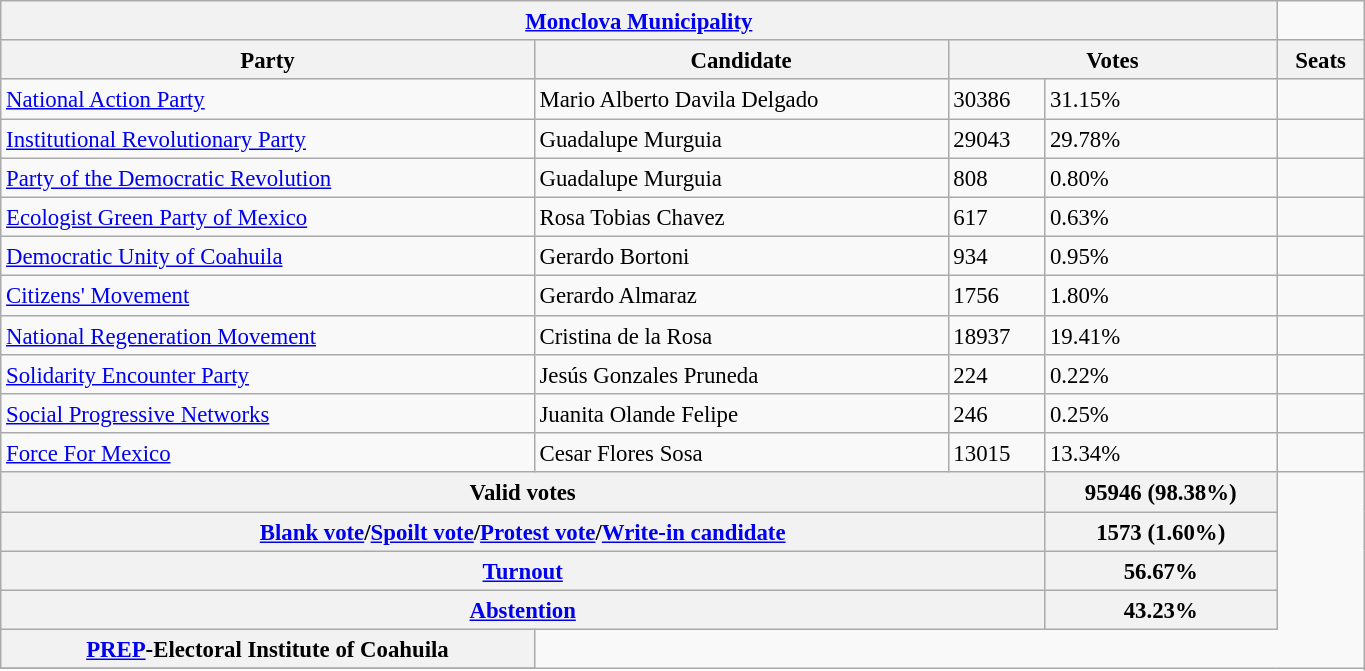<table class="wikitable collapsible collapsed" style="font-size:95%; width:72%; line-height:126%; margin-bottom:0">
<tr>
<th Colspan = 4><strong><a href='#'>Monclova Municipality</a></strong></th>
</tr>
<tr style="background:#efefef;">
<th Colspan = 1><strong>Party</strong></th>
<th Colspan = 1><strong>Candidate</strong></th>
<th Colspan = 2><strong>Votes</strong></th>
<th Colspan = 1><strong>Seats</strong></th>
</tr>
<tr>
<td> <a href='#'>National Action Party</a></td>
<td>Mario Alberto Davila Delgado</td>
<td>30386</td>
<td>31.15%</td>
<td></td>
</tr>
<tr>
<td> <a href='#'>Institutional Revolutionary Party</a></td>
<td>Guadalupe Murguia</td>
<td>29043</td>
<td>29.78%</td>
<td></td>
</tr>
<tr>
<td> <a href='#'>Party of the Democratic Revolution</a></td>
<td>Guadalupe Murguia</td>
<td>808</td>
<td>0.80%</td>
<td></td>
</tr>
<tr>
<td> <a href='#'>Ecologist Green Party of Mexico</a></td>
<td>Rosa Tobias Chavez</td>
<td>617</td>
<td>0.63%</td>
<td></td>
</tr>
<tr>
<td><a href='#'>Democratic Unity of Coahuila</a></td>
<td>Gerardo Bortoni</td>
<td>934</td>
<td>0.95%</td>
<td></td>
</tr>
<tr>
<td> <a href='#'>Citizens' Movement</a></td>
<td>Gerardo Almaraz</td>
<td>1756</td>
<td>1.80%</td>
<td></td>
</tr>
<tr>
<td> <a href='#'>National Regeneration Movement</a></td>
<td>Cristina de la Rosa</td>
<td>18937</td>
<td>19.41%</td>
<td></td>
</tr>
<tr>
<td> <a href='#'>Solidarity Encounter Party</a></td>
<td>Jesús Gonzales Pruneda</td>
<td>224</td>
<td>0.22%</td>
<td></td>
</tr>
<tr>
<td> <a href='#'>Social Progressive Networks</a></td>
<td>Juanita Olande Felipe</td>
<td>246</td>
<td>0.25%</td>
<td></td>
</tr>
<tr>
<td><a href='#'>Force For Mexico</a></td>
<td>Cesar Flores Sosa</td>
<td>13015</td>
<td>13.34%</td>
<td></td>
</tr>
<tr>
<th Colspan = 3><strong>Valid votes</strong></th>
<th>95946 (98.38%)</th>
</tr>
<tr>
<th Colspan = 3><strong><a href='#'>Blank vote</a>/<a href='#'>Spoilt vote</a>/<a href='#'>Protest vote</a>/<a href='#'>Write-in candidate</a></strong></th>
<th>1573 (1.60%)</th>
</tr>
<tr>
<th Colspan = 3><strong><a href='#'>Turnout</a></strong></th>
<th>56.67%</th>
</tr>
<tr>
<th Colspan = 3><strong><a href='#'>Abstention</a></strong></th>
<th>43.23%</th>
</tr>
<tr>
<th Colspan =><a href='#'>PREP</a>-Electoral Institute of Coahuila</th>
</tr>
<tr>
</tr>
</table>
